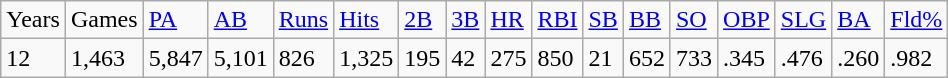<table class="wikitable">
<tr>
<td>Years</td>
<td>Games</td>
<td><a href='#'>PA</a></td>
<td><a href='#'>AB</a></td>
<td><a href='#'>Runs</a></td>
<td><a href='#'>Hits</a></td>
<td><a href='#'>2B</a></td>
<td><a href='#'>3B</a></td>
<td><a href='#'>HR</a></td>
<td><a href='#'>RBI</a></td>
<td><a href='#'>SB</a></td>
<td><a href='#'>BB</a></td>
<td><a href='#'>SO</a></td>
<td><a href='#'>OBP</a></td>
<td><a href='#'>SLG</a></td>
<td><a href='#'>BA</a></td>
<td><a href='#'>Fld%</a></td>
</tr>
<tr>
<td>12</td>
<td>1,463</td>
<td>5,847</td>
<td>5,101</td>
<td>826</td>
<td>1,325</td>
<td>195</td>
<td>42</td>
<td>275</td>
<td>850</td>
<td>21</td>
<td>652</td>
<td>733</td>
<td>.345</td>
<td>.476</td>
<td>.260</td>
<td>.982</td>
</tr>
</table>
